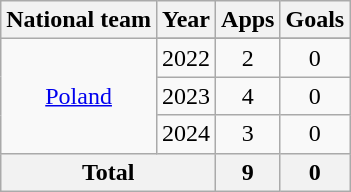<table class="wikitable" style="text-align: center;">
<tr>
<th>National team</th>
<th>Year</th>
<th>Apps</th>
<th>Goals</th>
</tr>
<tr>
<td rowspan="4"><a href='#'>Poland</a></td>
</tr>
<tr>
<td>2022</td>
<td>2</td>
<td>0</td>
</tr>
<tr>
<td>2023</td>
<td>4</td>
<td>0</td>
</tr>
<tr>
<td>2024</td>
<td>3</td>
<td>0</td>
</tr>
<tr>
<th colspan="2">Total</th>
<th>9</th>
<th>0</th>
</tr>
</table>
